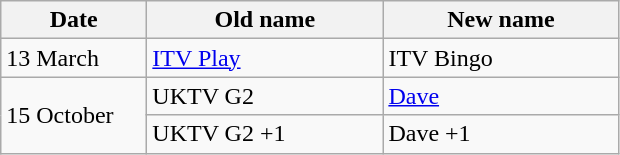<table class="wikitable">
<tr>
<th width=90>Date</th>
<th width=150>Old name</th>
<th width=150>New name</th>
</tr>
<tr>
<td>13 March</td>
<td><a href='#'>ITV Play</a></td>
<td>ITV Bingo</td>
</tr>
<tr>
<td rowspan=2>15 October</td>
<td>UKTV G2</td>
<td><a href='#'>Dave</a></td>
</tr>
<tr>
<td>UKTV G2 +1</td>
<td>Dave +1</td>
</tr>
</table>
